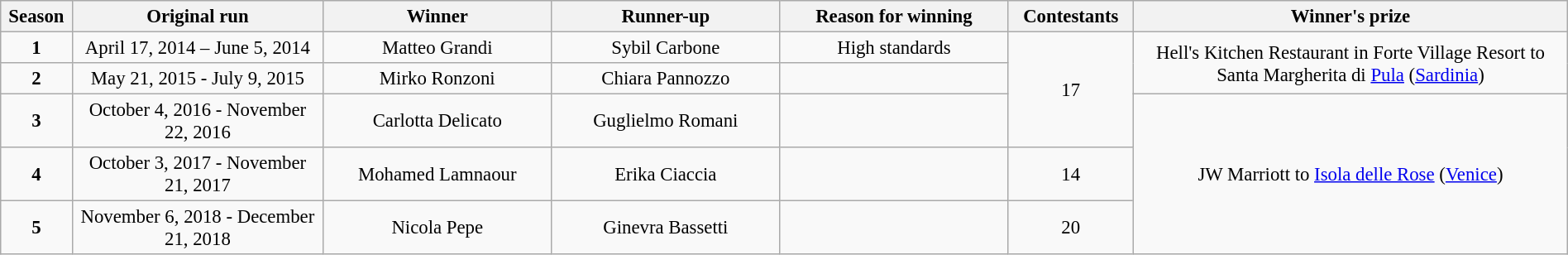<table class="wikitable plainrowheaders" style="font-size:95%; width:100%; text-align: center;">
<tr>
<th style="width:1%;">Season</th>
<th style="width:11%;">Original run</th>
<th style="width:10%;">Winner</th>
<th style="width:10%;">Runner-up</th>
<th style="width:10%;">Reason for winning</th>
<th style="width:3%;">Contestants</th>
<th style="width:19%;">Winner's prize</th>
</tr>
<tr>
<td><strong>1</strong></td>
<td>April 17, 2014 – June 5, 2014</td>
<td>Matteo Grandi</td>
<td>Sybil Carbone</td>
<td>High standards</td>
<td rowspan="3">17</td>
<td rowspan="2"> Hell's Kitchen Restaurant in Forte Village Resort to Santa Margherita di <a href='#'>Pula</a> (<a href='#'>Sardinia</a>)</td>
</tr>
<tr>
<td><strong>2</strong></td>
<td>May 21, 2015 - July 9, 2015</td>
<td>Mirko Ronzoni</td>
<td>Chiara Pannozzo</td>
</tr>
<tr>
<td><strong>3</strong></td>
<td>October 4, 2016 - November 22, 2016</td>
<td>Carlotta Delicato</td>
<td>Guglielmo Romani</td>
<td></td>
<td rowspan="3"> JW Marriott to  <a href='#'>Isola delle Rose</a> (<a href='#'>Venice</a>)</td>
</tr>
<tr>
<td><strong>4</strong></td>
<td>October 3, 2017 - November 21, 2017</td>
<td>Mohamed Lamnaour</td>
<td>Erika Ciaccia</td>
<td></td>
<td>14</td>
</tr>
<tr>
<td><strong>5</strong></td>
<td>November 6, 2018 - December 21, 2018</td>
<td>Nicola Pepe</td>
<td>Ginevra Bassetti</td>
<td></td>
<td>20</td>
</tr>
</table>
